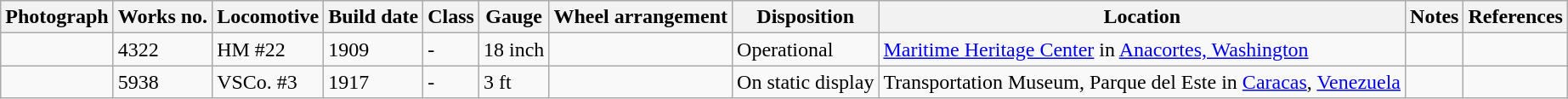<table class="wikitable">
<tr>
<th>Photograph</th>
<th>Works no.</th>
<th>Locomotive</th>
<th>Build date</th>
<th>Class</th>
<th>Gauge</th>
<th>Wheel arrangement</th>
<th>Disposition</th>
<th>Location</th>
<th>Notes</th>
<th>References</th>
</tr>
<tr>
<td></td>
<td>4322</td>
<td>HM #22</td>
<td>1909</td>
<td>-</td>
<td>18 inch</td>
<td></td>
<td>Operational</td>
<td><a href='#'>Maritime Heritage Center</a> in <a href='#'>Anacortes, Washington</a></td>
<td></td>
<td></td>
</tr>
<tr>
<td></td>
<td>5938</td>
<td>VSCo. #3</td>
<td>1917</td>
<td>-</td>
<td>3 ft</td>
<td></td>
<td>On static display</td>
<td>Transportation Museum, Parque del Este in <a href='#'>Caracas</a>, <a href='#'>Venezuela</a></td>
<td></td>
<td></td>
</tr>
</table>
